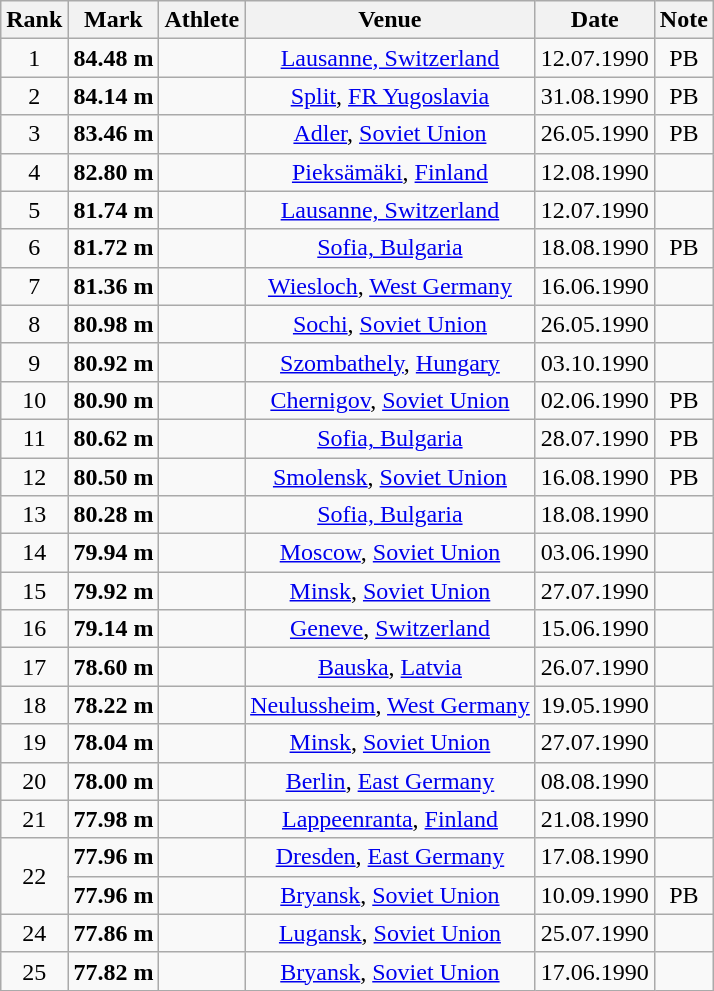<table class="wikitable" style="text-align:center;">
<tr>
<th>Rank</th>
<th>Mark</th>
<th>Athlete</th>
<th>Venue</th>
<th>Date</th>
<th>Note</th>
</tr>
<tr>
<td>1</td>
<td><strong>84.48 m</strong></td>
<td align=left></td>
<td><a href='#'>Lausanne, Switzerland</a></td>
<td>12.07.1990</td>
<td>PB</td>
</tr>
<tr>
<td>2</td>
<td><strong>84.14 m</strong></td>
<td align=left></td>
<td><a href='#'>Split</a>, <a href='#'>FR Yugoslavia</a></td>
<td>31.08.1990</td>
<td>PB</td>
</tr>
<tr>
<td>3</td>
<td><strong>83.46 m</strong></td>
<td align=left></td>
<td><a href='#'>Adler</a>, <a href='#'>Soviet Union</a></td>
<td>26.05.1990</td>
<td>PB</td>
</tr>
<tr>
<td>4</td>
<td><strong>82.80 m</strong></td>
<td align=left></td>
<td><a href='#'>Pieksämäki</a>, <a href='#'>Finland</a></td>
<td>12.08.1990</td>
<td></td>
</tr>
<tr>
<td>5</td>
<td><strong>81.74 m</strong></td>
<td align=left></td>
<td><a href='#'>Lausanne, Switzerland</a></td>
<td>12.07.1990</td>
<td></td>
</tr>
<tr>
<td>6</td>
<td><strong>81.72 m</strong></td>
<td align=left></td>
<td><a href='#'>Sofia, Bulgaria</a></td>
<td>18.08.1990</td>
<td>PB</td>
</tr>
<tr>
<td>7</td>
<td><strong>81.36 m</strong></td>
<td align=left></td>
<td><a href='#'>Wiesloch</a>, <a href='#'>West Germany</a></td>
<td>16.06.1990</td>
<td></td>
</tr>
<tr>
<td>8</td>
<td><strong>80.98 m</strong></td>
<td align=left></td>
<td><a href='#'>Sochi</a>, <a href='#'>Soviet Union</a></td>
<td>26.05.1990</td>
<td></td>
</tr>
<tr>
<td>9</td>
<td><strong>80.92 m</strong></td>
<td align=left></td>
<td><a href='#'>Szombathely</a>, <a href='#'>Hungary</a></td>
<td>03.10.1990</td>
<td></td>
</tr>
<tr>
<td>10</td>
<td><strong>80.90 m</strong></td>
<td align=left></td>
<td><a href='#'>Chernigov</a>, <a href='#'>Soviet Union</a></td>
<td>02.06.1990</td>
<td>PB</td>
</tr>
<tr>
<td>11</td>
<td><strong>80.62 m</strong></td>
<td align=left></td>
<td><a href='#'>Sofia, Bulgaria</a></td>
<td>28.07.1990</td>
<td>PB</td>
</tr>
<tr>
<td>12</td>
<td><strong>80.50 m</strong></td>
<td align=left></td>
<td><a href='#'>Smolensk</a>, <a href='#'>Soviet Union</a></td>
<td>16.08.1990</td>
<td>PB</td>
</tr>
<tr>
<td>13</td>
<td><strong>80.28 m</strong></td>
<td align=left></td>
<td><a href='#'>Sofia, Bulgaria</a></td>
<td>18.08.1990</td>
<td></td>
</tr>
<tr>
<td>14</td>
<td><strong>79.94 m</strong></td>
<td align=left></td>
<td><a href='#'>Moscow</a>, <a href='#'>Soviet Union</a></td>
<td>03.06.1990</td>
<td></td>
</tr>
<tr>
<td>15</td>
<td><strong>79.92 m</strong></td>
<td align=left></td>
<td><a href='#'>Minsk</a>, <a href='#'>Soviet Union</a></td>
<td>27.07.1990</td>
<td></td>
</tr>
<tr>
<td>16</td>
<td><strong>79.14 m</strong></td>
<td align=left></td>
<td><a href='#'>Geneve</a>, <a href='#'>Switzerland</a></td>
<td>15.06.1990</td>
<td></td>
</tr>
<tr>
<td>17</td>
<td><strong>78.60 m</strong></td>
<td align=left></td>
<td><a href='#'>Bauska</a>, <a href='#'>Latvia</a></td>
<td>26.07.1990</td>
<td></td>
</tr>
<tr>
<td>18</td>
<td><strong>78.22 m</strong></td>
<td align=left></td>
<td><a href='#'>Neulussheim</a>, <a href='#'>West Germany</a></td>
<td>19.05.1990</td>
<td></td>
</tr>
<tr>
<td>19</td>
<td><strong>78.04 m</strong></td>
<td align=left></td>
<td><a href='#'>Minsk</a>, <a href='#'>Soviet Union</a></td>
<td>27.07.1990</td>
<td></td>
</tr>
<tr>
<td>20</td>
<td><strong>78.00 m</strong></td>
<td align=left></td>
<td><a href='#'>Berlin</a>, <a href='#'>East Germany</a></td>
<td>08.08.1990</td>
<td></td>
</tr>
<tr>
<td>21</td>
<td><strong>77.98 m</strong></td>
<td align=left></td>
<td><a href='#'>Lappeenranta</a>, <a href='#'>Finland</a></td>
<td>21.08.1990</td>
<td></td>
</tr>
<tr>
<td rowspan=2>22</td>
<td><strong>77.96 m</strong></td>
<td align=left></td>
<td><a href='#'>Dresden</a>, <a href='#'>East Germany</a></td>
<td>17.08.1990</td>
<td></td>
</tr>
<tr>
<td><strong>77.96 m</strong></td>
<td align=left></td>
<td><a href='#'>Bryansk</a>, <a href='#'>Soviet Union</a></td>
<td>10.09.1990</td>
<td>PB</td>
</tr>
<tr>
<td>24</td>
<td><strong>77.86 m</strong></td>
<td align=left></td>
<td><a href='#'>Lugansk</a>, <a href='#'>Soviet Union</a></td>
<td>25.07.1990</td>
<td></td>
</tr>
<tr>
<td>25</td>
<td><strong>77.82 m</strong></td>
<td align=left></td>
<td><a href='#'>Bryansk</a>, <a href='#'>Soviet Union</a></td>
<td>17.06.1990</td>
<td></td>
</tr>
</table>
